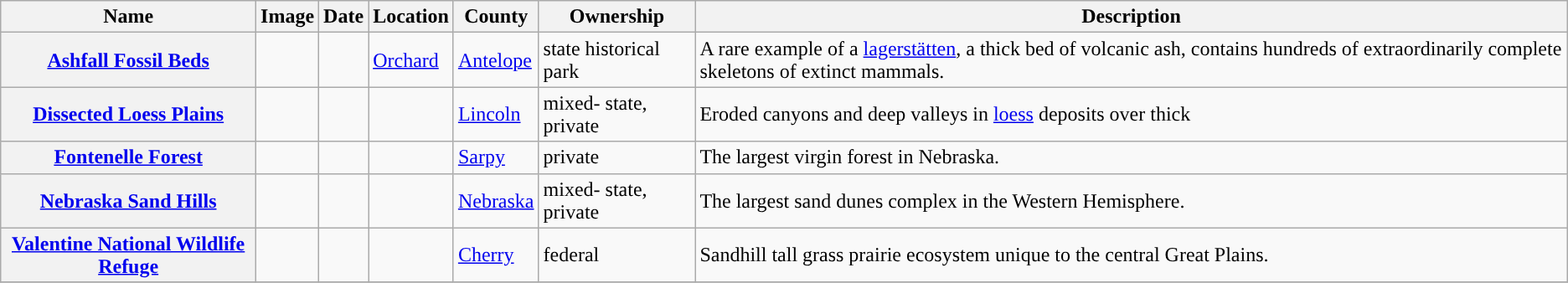<table class="wikitable sortable" align="center">
<tr>
<th style="background-color:">Name</th>
<th style="background-color:">Image</th>
<th style="background-color:">Date</th>
<th style="background-color:">Location</th>
<th style="background-color:">County</th>
<th style="background-color:">Ownership</th>
<th style="background-color:">Description</th>
</tr>
<tr>
<th><a href='#'>Ashfall Fossil Beds</a></th>
<td></td>
<td></td>
<td><a href='#'>Orchard</a><small></small></td>
<td><a href='#'>Antelope</a></td>
<td>state historical park</td>
<td>A rare example of a <a href='#'>lagerstätten</a>, a thick bed of volcanic ash, contains hundreds of extraordinarily complete skeletons of extinct mammals.</td>
</tr>
<tr>
<th><a href='#'>Dissected Loess Plains</a></th>
<td></td>
<td></td>
<td></td>
<td><a href='#'>Lincoln</a></td>
<td>mixed- state, private</td>
<td>Eroded canyons and deep valleys in <a href='#'>loess</a> deposits over  thick</td>
</tr>
<tr>
<th><a href='#'>Fontenelle Forest</a></th>
<td></td>
<td></td>
<td></td>
<td><a href='#'>Sarpy</a></td>
<td>private</td>
<td>The largest virgin forest in Nebraska.</td>
</tr>
<tr>
<th><a href='#'>Nebraska Sand Hills</a></th>
<td></td>
<td></td>
<td></td>
<td><a href='#'>Nebraska</a></td>
<td>mixed- state, private</td>
<td>The largest sand dunes complex in the Western Hemisphere.</td>
</tr>
<tr>
<th><a href='#'>Valentine National Wildlife Refuge</a></th>
<td></td>
<td></td>
<td></td>
<td><a href='#'>Cherry</a></td>
<td>federal</td>
<td>Sandhill tall grass prairie ecosystem unique to the central Great Plains.</td>
</tr>
<tr>
</tr>
</table>
